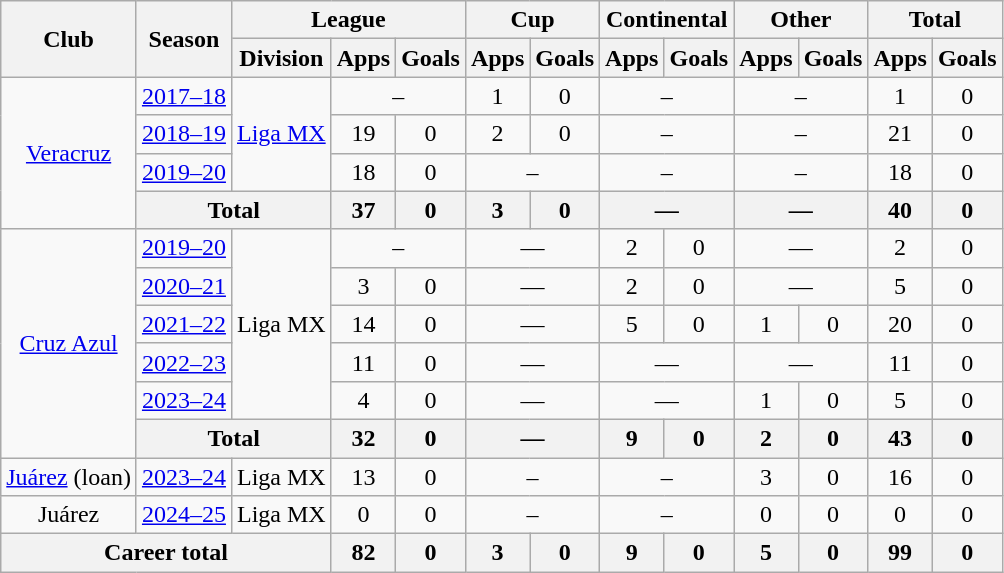<table class="wikitable" style="text-align:center">
<tr>
<th rowspan="2">Club</th>
<th rowspan="2">Season</th>
<th colspan="3">League</th>
<th colspan="2">Cup</th>
<th colspan="2">Continental</th>
<th colspan="2">Other</th>
<th colspan="2">Total</th>
</tr>
<tr>
<th>Division</th>
<th>Apps</th>
<th>Goals</th>
<th>Apps</th>
<th>Goals</th>
<th>Apps</th>
<th>Goals</th>
<th>Apps</th>
<th>Goals</th>
<th>Apps</th>
<th>Goals</th>
</tr>
<tr>
<td rowspan="4"><a href='#'>Veracruz</a></td>
<td><a href='#'>2017–18</a></td>
<td rowspan="3"><a href='#'>Liga MX</a></td>
<td colspan="2">–</td>
<td>1</td>
<td>0</td>
<td colspan="2">–</td>
<td colspan="2">–</td>
<td>1</td>
<td>0</td>
</tr>
<tr>
<td><a href='#'>2018–19</a></td>
<td>19</td>
<td>0</td>
<td>2</td>
<td>0</td>
<td colspan="2">–</td>
<td colspan="2">–</td>
<td>21</td>
<td>0</td>
</tr>
<tr>
<td><a href='#'>2019–20</a></td>
<td>18</td>
<td>0</td>
<td colspan="2">–</td>
<td colspan="2">–</td>
<td colspan="2">–</td>
<td>18</td>
<td>0</td>
</tr>
<tr>
<th colspan="2">Total</th>
<th>37</th>
<th>0</th>
<th>3</th>
<th>0</th>
<th colspan="2">—</th>
<th colspan="2">—</th>
<th>40</th>
<th>0</th>
</tr>
<tr>
<td rowspan="6"><a href='#'>Cruz Azul</a></td>
<td><a href='#'>2019–20</a></td>
<td rowspan="5">Liga MX</td>
<td colspan="2">–</td>
<td colspan="2">—</td>
<td>2</td>
<td>0</td>
<td colspan="2">—</td>
<td>2</td>
<td>0</td>
</tr>
<tr>
<td><a href='#'>2020–21</a></td>
<td>3</td>
<td>0</td>
<td colspan="2">—</td>
<td>2</td>
<td>0</td>
<td colspan="2">—</td>
<td>5</td>
<td>0</td>
</tr>
<tr>
<td><a href='#'>2021–22</a></td>
<td>14</td>
<td>0</td>
<td colspan="2">—</td>
<td>5</td>
<td>0</td>
<td>1</td>
<td>0</td>
<td>20</td>
<td>0</td>
</tr>
<tr>
<td><a href='#'>2022–23</a></td>
<td>11</td>
<td>0</td>
<td colspan="2">—</td>
<td colspan="2">—</td>
<td colspan="2">—</td>
<td>11</td>
<td>0</td>
</tr>
<tr>
<td><a href='#'>2023–24</a></td>
<td>4</td>
<td>0</td>
<td colspan="2">—</td>
<td colspan="2">—</td>
<td>1</td>
<td>0</td>
<td>5</td>
<td>0</td>
</tr>
<tr>
<th colspan="2">Total</th>
<th>32</th>
<th>0</th>
<th colspan="2">—</th>
<th>9</th>
<th>0</th>
<th>2</th>
<th>0</th>
<th>43</th>
<th>0</th>
</tr>
<tr>
<td><a href='#'>Juárez</a> (loan)</td>
<td><a href='#'>2023–24</a></td>
<td>Liga MX</td>
<td>13</td>
<td>0</td>
<td colspan="2">–</td>
<td colspan="2">–</td>
<td>3</td>
<td>0</td>
<td>16</td>
<td>0</td>
</tr>
<tr>
<td rowspan="1">Juárez</td>
<td><a href='#'>2024–25</a></td>
<td rowspan="1">Liga MX</td>
<td>0</td>
<td>0</td>
<td colspan="2">–</td>
<td colspan="2">–</td>
<td>0</td>
<td>0</td>
<td>0</td>
<td>0</td>
</tr>
<tr>
<th colspan="3">Career total</th>
<th>82</th>
<th>0</th>
<th>3</th>
<th>0</th>
<th>9</th>
<th>0</th>
<th>5</th>
<th>0</th>
<th>99</th>
<th>0</th>
</tr>
</table>
